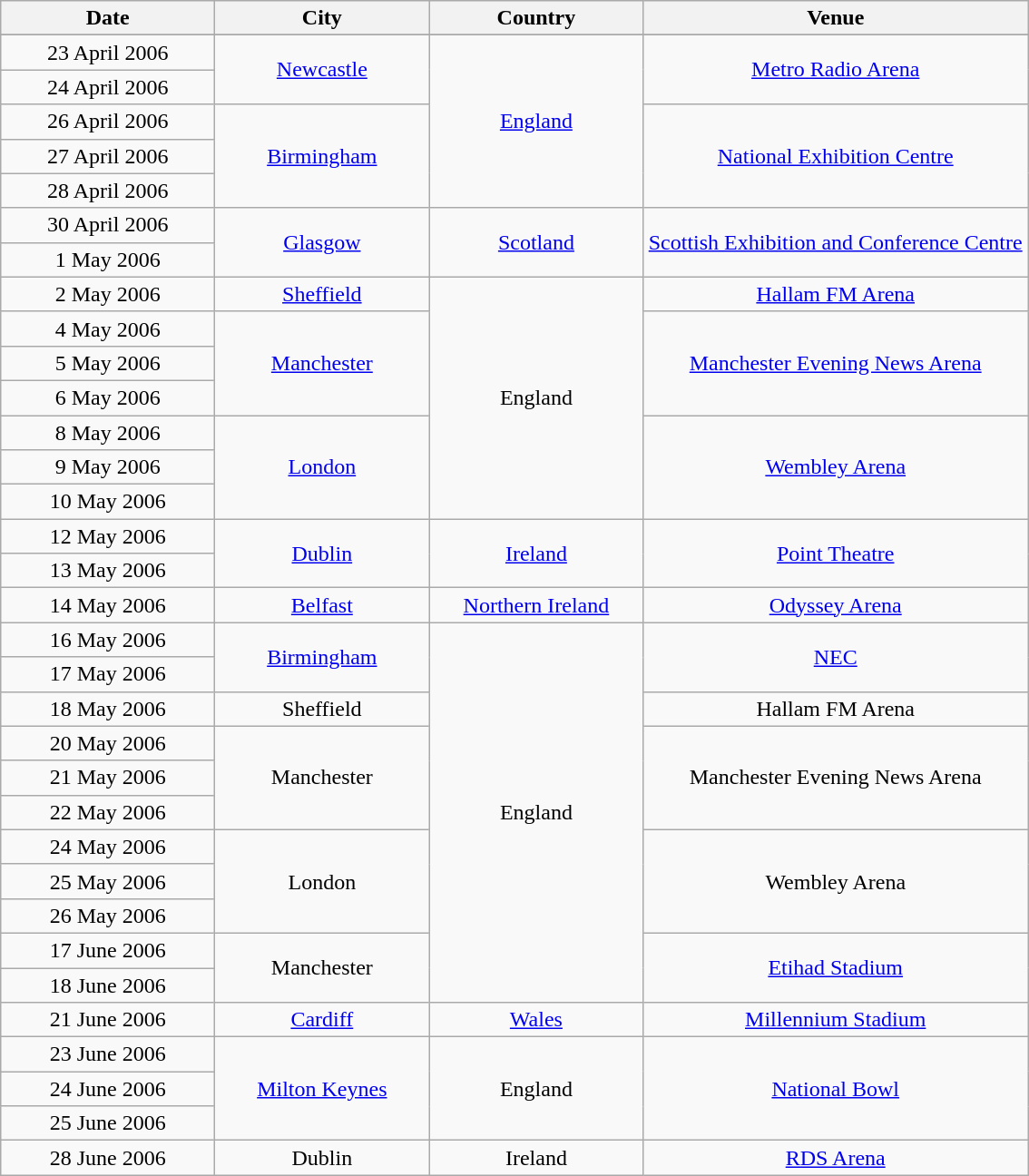<table class="wikitable" style="text-align:center;">
<tr>
<th style="width:150px;">Date</th>
<th style="width:150px;">City</th>
<th style="width:150px;">Country</th>
<th style="width:275px;">Venue</th>
</tr>
<tr style="background:#ddd;">
</tr>
<tr>
<td>23 April 2006</td>
<td rowspan="2"><a href='#'>Newcastle</a></td>
<td rowspan="5"><a href='#'>England</a></td>
<td rowspan="2"><a href='#'>Metro Radio Arena</a></td>
</tr>
<tr>
<td>24 April 2006</td>
</tr>
<tr>
<td>26 April 2006</td>
<td rowspan="3"><a href='#'>Birmingham</a></td>
<td rowspan="3"><a href='#'>National Exhibition Centre</a></td>
</tr>
<tr>
<td>27 April 2006</td>
</tr>
<tr>
<td>28 April 2006</td>
</tr>
<tr>
<td>30 April 2006</td>
<td rowspan="2"><a href='#'>Glasgow</a></td>
<td rowspan="2"><a href='#'>Scotland</a></td>
<td rowspan="2"><a href='#'>Scottish Exhibition and Conference Centre</a></td>
</tr>
<tr>
<td>1 May 2006</td>
</tr>
<tr>
<td>2 May 2006</td>
<td><a href='#'>Sheffield</a></td>
<td rowspan="7">England</td>
<td><a href='#'>Hallam FM Arena</a></td>
</tr>
<tr>
<td>4 May 2006</td>
<td rowspan="3"><a href='#'>Manchester</a></td>
<td rowspan="3"><a href='#'>Manchester Evening News Arena</a></td>
</tr>
<tr>
<td>5 May 2006</td>
</tr>
<tr>
<td>6 May 2006</td>
</tr>
<tr>
<td>8 May 2006</td>
<td rowspan="3"><a href='#'>London</a></td>
<td rowspan="3"><a href='#'>Wembley Arena</a></td>
</tr>
<tr>
<td>9 May 2006</td>
</tr>
<tr>
<td>10 May 2006</td>
</tr>
<tr>
<td>12 May 2006</td>
<td rowspan="2"><a href='#'>Dublin</a></td>
<td rowspan="2"><a href='#'>Ireland</a></td>
<td rowspan="2"><a href='#'>Point Theatre</a></td>
</tr>
<tr>
<td>13 May 2006</td>
</tr>
<tr>
<td>14 May 2006</td>
<td><a href='#'>Belfast</a></td>
<td><a href='#'>Northern Ireland</a></td>
<td><a href='#'>Odyssey Arena</a></td>
</tr>
<tr>
<td>16 May 2006</td>
<td rowspan="2"><a href='#'>Birmingham</a></td>
<td rowspan="11">England</td>
<td rowspan="2"><a href='#'>NEC</a></td>
</tr>
<tr>
<td>17 May 2006</td>
</tr>
<tr>
<td>18 May 2006</td>
<td>Sheffield</td>
<td>Hallam FM Arena</td>
</tr>
<tr>
<td>20 May 2006</td>
<td rowspan="3">Manchester</td>
<td rowspan="3">Manchester Evening News Arena</td>
</tr>
<tr>
<td>21 May 2006</td>
</tr>
<tr>
<td>22 May 2006</td>
</tr>
<tr>
<td>24 May 2006</td>
<td rowspan="3">London</td>
<td rowspan="3">Wembley Arena</td>
</tr>
<tr>
<td>25 May 2006</td>
</tr>
<tr>
<td>26 May 2006</td>
</tr>
<tr>
<td>17 June 2006</td>
<td rowspan="2">Manchester</td>
<td rowspan="2"><a href='#'>Etihad Stadium</a></td>
</tr>
<tr>
<td>18 June 2006</td>
</tr>
<tr>
<td>21 June 2006</td>
<td><a href='#'>Cardiff</a></td>
<td><a href='#'>Wales</a></td>
<td><a href='#'>Millennium Stadium</a></td>
</tr>
<tr>
<td>23 June 2006</td>
<td rowspan="3"><a href='#'>Milton Keynes</a></td>
<td rowspan="3">England</td>
<td rowspan="3"><a href='#'>National Bowl</a></td>
</tr>
<tr>
<td>24 June 2006</td>
</tr>
<tr>
<td>25 June 2006</td>
</tr>
<tr>
<td>28 June 2006</td>
<td>Dublin</td>
<td>Ireland</td>
<td><a href='#'>RDS Arena</a></td>
</tr>
</table>
